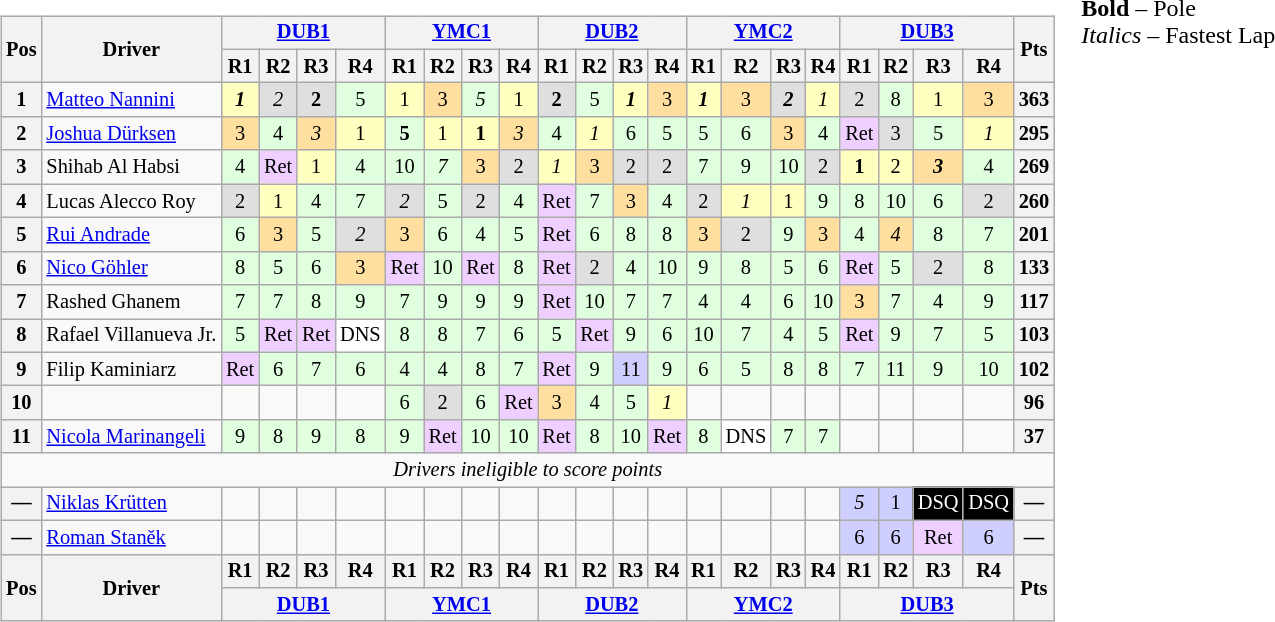<table>
<tr>
<td style="vertical-align:top"><br><table class="wikitable" style="font-size: 85%; text-align:center">
<tr>
<th rowspan=2>Pos</th>
<th rowspan=2>Driver</th>
<th colspan=4><a href='#'>DUB1</a></th>
<th colspan=4><a href='#'>YMC1</a></th>
<th colspan=4><a href='#'>DUB2</a></th>
<th colspan=4><a href='#'>YMC2</a></th>
<th colspan=4><a href='#'>DUB3</a></th>
<th rowspan=2>Pts</th>
</tr>
<tr>
<th>R1</th>
<th>R2</th>
<th>R3</th>
<th>R4</th>
<th>R1</th>
<th>R2</th>
<th>R3</th>
<th>R4</th>
<th>R1</th>
<th>R2</th>
<th>R3</th>
<th>R4</th>
<th>R1</th>
<th>R2</th>
<th>R3</th>
<th>R4</th>
<th>R1</th>
<th>R2</th>
<th>R3</th>
<th>R4</th>
</tr>
<tr>
<th>1</th>
<td style="text-align:left"> <a href='#'>Matteo Nannini</a></td>
<td style="background:#ffffbf"><strong><em>1</em></strong></td>
<td style="background:#dfdfdf"><em>2</em></td>
<td style="background:#dfdfdf"><strong>2</strong></td>
<td style="background:#dfffdf">5</td>
<td style="background:#ffffbf">1</td>
<td style="background:#ffdf9f">3</td>
<td style="background:#dfffdf"><em>5</em></td>
<td style="background:#ffffbf">1</td>
<td style="background:#dfdfdf"><strong>2</strong></td>
<td style="background:#dfffdf">5</td>
<td style="background:#ffffbf"><strong><em>1</em></strong></td>
<td style="background:#ffdf9f">3</td>
<td style="background:#ffffbf"><strong><em>1</em></strong></td>
<td style="background:#ffdf9f">3</td>
<td style="background:#dfdfdf"><strong><em>2</em></strong></td>
<td style="background:#ffffbf"><em>1</em></td>
<td style="background:#dfdfdf">2</td>
<td style="background:#dfffdf">8</td>
<td style="background:#ffffbf">1</td>
<td style="background:#ffdf9f">3</td>
<th>363</th>
</tr>
<tr>
<th>2</th>
<td style="text-align:left"> <a href='#'>Joshua Dürksen</a></td>
<td style="background:#ffdf9f">3</td>
<td style="background:#dfffdf">4</td>
<td style="background:#ffdf9f"><em>3</em></td>
<td style="background:#ffffbf">1</td>
<td style="background:#dfffdf"><strong>5</strong></td>
<td style="background:#ffffbf">1</td>
<td style="background:#ffffbf"><strong>1</strong></td>
<td style="background:#ffdf9f"><em>3</em></td>
<td style="background:#dfffdf">4</td>
<td style="background:#ffffbf"><em>1</em></td>
<td style="background:#dfffdf">6</td>
<td style="background:#dfffdf">5</td>
<td style="background:#dfffdf">5</td>
<td style="background:#dfffdf">6</td>
<td style="background:#ffdf9f">3</td>
<td style="background:#dfffdf">4</td>
<td style="background:#efcfff">Ret</td>
<td style="background:#dfdfdf">3</td>
<td style="background:#dfffdf">5</td>
<td style="background:#ffffbf"><em>1</em></td>
<th>295</th>
</tr>
<tr>
<th>3</th>
<td style="text-align:left"> Shihab Al Habsi</td>
<td style="background:#dfffdf">4</td>
<td style="background:#efcfff">Ret</td>
<td style="background:#ffffbf">1</td>
<td style="background:#dfffdf">4</td>
<td style="background:#dfffdf">10</td>
<td style="background:#dfffdf"><em>7</em></td>
<td style="background:#ffdf9f">3</td>
<td style="background:#dfdfdf">2</td>
<td style="background:#ffffbf"><em>1</em></td>
<td style="background:#ffdf9f">3</td>
<td style="background:#dfdfdf">2</td>
<td style="background:#dfdfdf">2</td>
<td style="background:#dfffdf">7</td>
<td style="background:#dfffdf">9</td>
<td style="background:#dfffdf">10</td>
<td style="background:#dfdfdf">2</td>
<td style="background:#ffffbf"><strong>1</strong></td>
<td style="background:#ffffbf">2</td>
<td style="background:#ffdf9f"><strong><em>3</em></strong></td>
<td style="background:#dfffdf">4</td>
<th>269</th>
</tr>
<tr>
<th>4</th>
<td style="text-align:left"> Lucas Alecco Roy</td>
<td style="background:#dfdfdf">2</td>
<td style="background:#ffffbf">1</td>
<td style="background:#dfffdf">4</td>
<td style="background:#dfffdf">7</td>
<td style="background:#dfdfdf"><em>2</em></td>
<td style="background:#dfffdf">5</td>
<td style="background:#dfdfdf">2</td>
<td style="background:#dfffdf">4</td>
<td style="background:#efcfff">Ret</td>
<td style="background:#dfffdf">7</td>
<td style="background:#ffdf9f">3</td>
<td style="background:#dfffdf">4</td>
<td style="background:#dfdfdf">2</td>
<td style="background:#ffffbf"><em>1</em></td>
<td style="background:#ffffbf">1</td>
<td style="background:#dfffdf">9</td>
<td style="background:#dfffdf">8</td>
<td style="background:#dfffdf">10</td>
<td style="background:#dfffdf">6</td>
<td style="background:#dfdfdf">2</td>
<th>260</th>
</tr>
<tr>
<th>5</th>
<td style="text-align:left"> <a href='#'>Rui Andrade</a></td>
<td style="background:#dfffdf">6</td>
<td style="background:#ffdf9f">3</td>
<td style="background:#dfffdf">5</td>
<td style="background:#dfdfdf"><em>2</em></td>
<td style="background:#ffdf9f">3</td>
<td style="background:#dfffdf">6</td>
<td style="background:#dfffdf">4</td>
<td style="background:#dfffdf">5</td>
<td style="background:#efcfff">Ret</td>
<td style="background:#dfffdf">6</td>
<td style="background:#dfffdf">8</td>
<td style="background:#dfffdf">8</td>
<td style="background:#ffdf9f">3</td>
<td style="background:#dfdfdf">2</td>
<td style="background:#dfffdf">9</td>
<td style="background:#ffdf9f">3</td>
<td style="background:#dfffdf">4</td>
<td style="background:#ffdf9f"><em>4</em></td>
<td style="background:#dfffdf">8</td>
<td style="background:#dfffdf">7</td>
<th>201</th>
</tr>
<tr>
<th>6</th>
<td style="text-align:left"> <a href='#'>Nico Göhler</a></td>
<td style="background:#dfffdf">8</td>
<td style="background:#dfffdf">5</td>
<td style="background:#dfffdf">6</td>
<td style="background:#ffdf9f">3</td>
<td style="background:#efcfff">Ret</td>
<td style="background:#dfffdf">10</td>
<td style="background:#efcfff">Ret</td>
<td style="background:#dfffdf">8</td>
<td style="background:#efcfff">Ret</td>
<td style="background:#dfdfdf">2</td>
<td style="background:#dfffdf">4</td>
<td style="background:#dfffdf">10</td>
<td style="background:#dfffdf">9</td>
<td style="background:#dfffdf">8</td>
<td style="background:#dfffdf">5</td>
<td style="background:#dfffdf">6</td>
<td style="background:#efcfff">Ret</td>
<td style="background:#dfffdf">5</td>
<td style="background:#dfdfdf">2</td>
<td style="background:#dfffdf">8</td>
<th>133</th>
</tr>
<tr>
<th>7</th>
<td style="text-align:left"> Rashed Ghanem</td>
<td style="background:#dfffdf">7</td>
<td style="background:#dfffdf">7</td>
<td style="background:#dfffdf">8</td>
<td style="background:#dfffdf">9</td>
<td style="background:#dfffdf">7</td>
<td style="background:#dfffdf">9</td>
<td style="background:#dfffdf">9</td>
<td style="background:#dfffdf">9</td>
<td style="background:#efcfff">Ret</td>
<td style="background:#dfffdf">10</td>
<td style="background:#dfffdf">7</td>
<td style="background:#dfffdf">7</td>
<td style="background:#dfffdf">4</td>
<td style="background:#dfffdf">4</td>
<td style="background:#dfffdf">6</td>
<td style="background:#dfffdf">10</td>
<td style="background:#ffdf9f">3</td>
<td style="background:#dfffdf">7</td>
<td style="background:#dfffdf">4</td>
<td style="background:#dfffdf">9</td>
<th>117</th>
</tr>
<tr>
<th>8</th>
<td style="text-align:left"> Rafael Villanueva Jr.</td>
<td style="background:#dfffdf">5</td>
<td style="background:#efcfff">Ret</td>
<td style="background:#efcfff">Ret</td>
<td style="background:#ffffff">DNS</td>
<td style="background:#dfffdf">8</td>
<td style="background:#dfffdf">8</td>
<td style="background:#dfffdf">7</td>
<td style="background:#dfffdf">6</td>
<td style="background:#dfffdf">5</td>
<td style="background:#efcfff">Ret</td>
<td style="background:#dfffdf">9</td>
<td style="background:#dfffdf">6</td>
<td style="background:#dfffdf">10</td>
<td style="background:#dfffdf">7</td>
<td style="background:#dfffdf">4</td>
<td style="background:#dfffdf">5</td>
<td style="background:#efcfff">Ret</td>
<td style="background:#dfffdf">9</td>
<td style="background:#dfffdf">7</td>
<td style="background:#dfffdf">5</td>
<th>103</th>
</tr>
<tr>
<th>9</th>
<td style="text-align:left"> Filip Kaminiarz</td>
<td style="background:#efcfff">Ret</td>
<td style="background:#dfffdf">6</td>
<td style="background:#dfffdf">7</td>
<td style="background:#dfffdf">6</td>
<td style="background:#dfffdf">4</td>
<td style="background:#dfffdf">4</td>
<td style="background:#dfffdf">8</td>
<td style="background:#dfffdf">7</td>
<td style="background:#efcfff">Ret</td>
<td style="background:#dfffdf">9</td>
<td style="background:#cfcfff">11</td>
<td style="background:#dfffdf">9</td>
<td style="background:#dfffdf">6</td>
<td style="background:#dfffdf">5</td>
<td style="background:#dfffdf">8</td>
<td style="background:#dfffdf">8</td>
<td style="background:#dfffdf">7</td>
<td style="background:#dfffdf">11</td>
<td style="background:#dfffdf">9</td>
<td style="background:#dfffdf">10</td>
<th>102</th>
</tr>
<tr>
<th>10</th>
<td style="text-align:left"></td>
<td></td>
<td></td>
<td></td>
<td></td>
<td style="background:#dfffdf">6</td>
<td style="background:#dfdfdf">2</td>
<td style="background:#dfffdf">6</td>
<td style="background:#efcfff">Ret</td>
<td style="background:#ffdf9f">3</td>
<td style="background:#dfffdf">4</td>
<td style="background:#dfffdf">5</td>
<td style="background:#ffffbf"><em>1</em></td>
<td></td>
<td></td>
<td></td>
<td></td>
<td></td>
<td></td>
<td></td>
<td></td>
<th>96</th>
</tr>
<tr>
<th>11</th>
<td style="text-align:left"> <a href='#'>Nicola Marinangeli</a></td>
<td style="background:#dfffdf">9</td>
<td style="background:#dfffdf">8</td>
<td style="background:#dfffdf">9</td>
<td style="background:#dfffdf">8</td>
<td style="background:#dfffdf">9</td>
<td style="background:#efcfff">Ret</td>
<td style="background:#dfffdf">10</td>
<td style="background:#dfffdf">10</td>
<td style="background:#efcfff">Ret</td>
<td style="background:#dfffdf">8</td>
<td style="background:#dfffdf">10</td>
<td style="background:#efcfff">Ret</td>
<td style="background:#dfffdf">8</td>
<td style="background:#ffffff">DNS</td>
<td style="background:#dfffdf">7</td>
<td style="background:#dfffdf">7</td>
<td></td>
<td></td>
<td></td>
<td></td>
<th>37</th>
</tr>
<tr>
<td colspan=23><em>Drivers ineligible to score points</em></td>
</tr>
<tr>
<th>—</th>
<td style="text-align:left"> <a href='#'>Niklas Krütten</a></td>
<td></td>
<td></td>
<td></td>
<td></td>
<td></td>
<td></td>
<td></td>
<td></td>
<td></td>
<td></td>
<td></td>
<td></td>
<td></td>
<td></td>
<td></td>
<td></td>
<td style="background:#cfcfff"><em>5</em></td>
<td style="background:#cfcfff">1</td>
<td style="background:#000000; color:white">DSQ</td>
<td style="background:#000000; color:white">DSQ</td>
<th>—</th>
</tr>
<tr>
<th>—</th>
<td style="text-align:left"> <a href='#'>Roman Staněk</a></td>
<td></td>
<td></td>
<td></td>
<td></td>
<td></td>
<td></td>
<td></td>
<td></td>
<td></td>
<td></td>
<td></td>
<td></td>
<td></td>
<td></td>
<td></td>
<td></td>
<td style="background:#cfcfff">6</td>
<td style="background:#cfcfff">6</td>
<td style="background:#efcfff">Ret</td>
<td style="background:#cfcfff">6</td>
<th>—</th>
</tr>
<tr>
<th rowspan=2>Pos</th>
<th rowspan=2>Driver</th>
<th>R1</th>
<th>R2</th>
<th>R3</th>
<th>R4</th>
<th>R1</th>
<th>R2</th>
<th>R3</th>
<th>R4</th>
<th>R1</th>
<th>R2</th>
<th>R3</th>
<th>R4</th>
<th>R1</th>
<th>R2</th>
<th>R3</th>
<th>R4</th>
<th>R1</th>
<th>R2</th>
<th>R3</th>
<th>R4</th>
<th rowspan=2>Pts</th>
</tr>
<tr>
<th colspan=4><a href='#'>DUB1</a></th>
<th colspan=4><a href='#'>YMC1</a></th>
<th colspan=4><a href='#'>DUB2</a></th>
<th colspan=4><a href='#'>YMC2</a></th>
<th colspan=4><a href='#'>DUB3</a></th>
</tr>
</table>
</td>
<td style="vertical-align:top"><br>
<span><strong>Bold</strong> – Pole<br><em>Italics</em> – Fastest Lap</span></td>
</tr>
</table>
